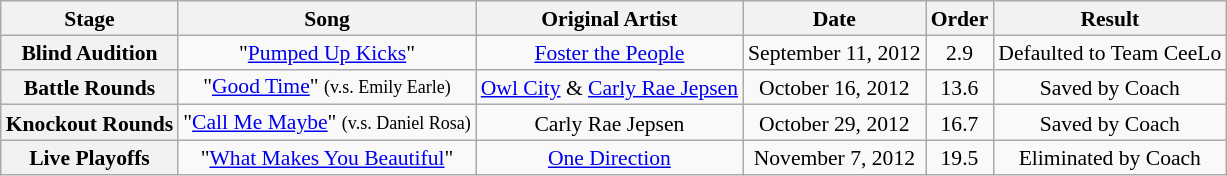<table class="wikitable" style="text-align:center; font-size:90%; line-height:16px;">
<tr>
<th scope="col">Stage</th>
<th scope="col">Song</th>
<th scope="col">Original Artist</th>
<th scope="col">Date</th>
<th scope="col">Order</th>
<th scope="col">Result</th>
</tr>
<tr>
<th scope="row">Blind Audition</th>
<td>"<a href='#'>Pumped Up Kicks</a>"</td>
<td><a href='#'>Foster the People</a></td>
<td>September 11, 2012</td>
<td>2.9</td>
<td>Defaulted to Team CeeLo</td>
</tr>
<tr>
<th scope="row">Battle Rounds</th>
<td>"<a href='#'>Good Time</a>" <small>(v.s. Emily Earle)</small></td>
<td><a href='#'>Owl City</a> & <a href='#'>Carly Rae Jepsen</a></td>
<td>October 16, 2012</td>
<td>13.6</td>
<td>Saved by Coach</td>
</tr>
<tr>
<th scope="row">Knockout Rounds</th>
<td>"<a href='#'>Call Me Maybe</a>" <small> (v.s. Daniel Rosa)</small></td>
<td>Carly Rae Jepsen</td>
<td>October 29, 2012</td>
<td>16.7</td>
<td>Saved by Coach</td>
</tr>
<tr>
<th scope="row">Live Playoffs</th>
<td>"<a href='#'>What Makes You Beautiful</a>"</td>
<td><a href='#'>One Direction</a></td>
<td>November 7, 2012</td>
<td>19.5</td>
<td>Eliminated by Coach</td>
</tr>
</table>
